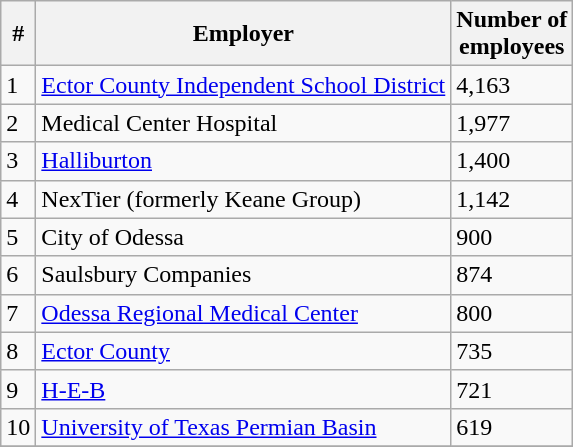<table class="wikitable">
<tr>
<th>#</th>
<th>Employer</th>
<th>Number of<br>employees</th>
</tr>
<tr>
<td>1</td>
<td><a href='#'>Ector County Independent School District</a></td>
<td>4,163</td>
</tr>
<tr>
<td>2</td>
<td>Medical Center Hospital</td>
<td>1,977</td>
</tr>
<tr>
<td>3</td>
<td><a href='#'>Halliburton</a></td>
<td>1,400</td>
</tr>
<tr>
<td>4</td>
<td>NexTier (formerly Keane Group)</td>
<td>1,142</td>
</tr>
<tr>
<td>5</td>
<td>City of Odessa</td>
<td>900</td>
</tr>
<tr>
<td>6</td>
<td>Saulsbury Companies</td>
<td>874</td>
</tr>
<tr>
<td>7</td>
<td><a href='#'>Odessa Regional Medical Center</a></td>
<td>800</td>
</tr>
<tr>
<td>8</td>
<td><a href='#'>Ector County</a></td>
<td>735</td>
</tr>
<tr>
<td>9</td>
<td><a href='#'>H-E-B</a></td>
<td>721</td>
</tr>
<tr>
<td>10</td>
<td><a href='#'>University of Texas Permian Basin</a></td>
<td>619</td>
</tr>
<tr>
</tr>
</table>
